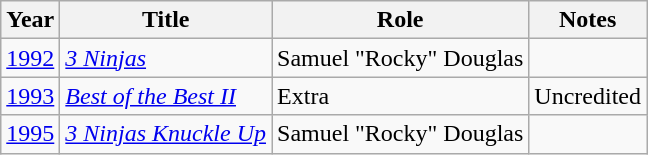<table class="wikitable">
<tr>
<th>Year</th>
<th>Title</th>
<th>Role</th>
<th>Notes</th>
</tr>
<tr>
<td><a href='#'>1992</a></td>
<td><em><a href='#'>3 Ninjas</a></em></td>
<td>Samuel "Rocky" Douglas</td>
<td></td>
</tr>
<tr>
<td><a href='#'>1993</a></td>
<td><em><a href='#'>Best of the Best II</a></em></td>
<td>Extra</td>
<td>Uncredited</td>
</tr>
<tr>
<td><a href='#'>1995</a></td>
<td><em><a href='#'>3 Ninjas Knuckle Up</a></em></td>
<td>Samuel "Rocky" Douglas</td>
<td></td>
</tr>
</table>
